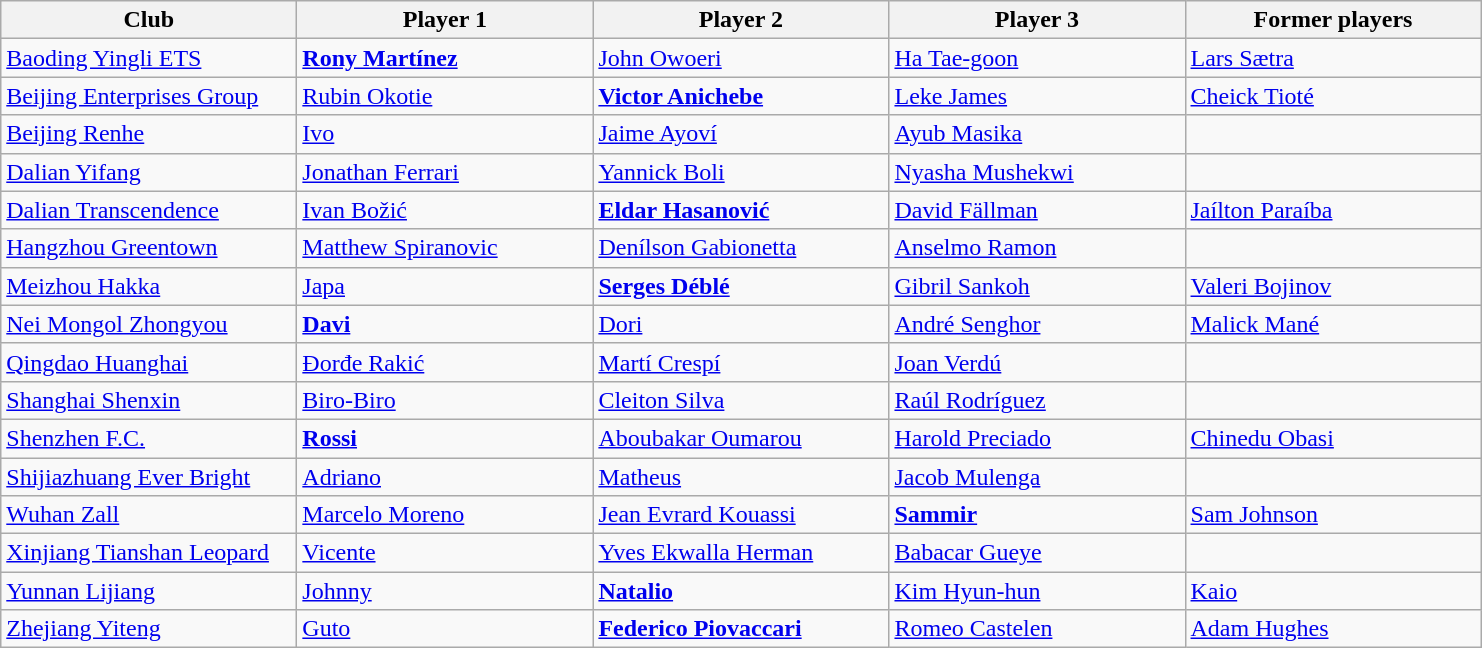<table class="sortable wikitable" border="1">
<tr>
<th width="190">Club</th>
<th width="190">Player 1</th>
<th width="190">Player 2</th>
<th width="190">Player 3</th>
<th width="190">Former players </th>
</tr>
<tr>
<td><a href='#'>Baoding Yingli ETS</a></td>
<td> <strong><a href='#'>Rony Martínez</a></strong></td>
<td> <a href='#'>John Owoeri</a></td>
<td> <a href='#'>Ha Tae-goon</a></td>
<td> <a href='#'>Lars Sætra</a></td>
</tr>
<tr>
<td><a href='#'>Beijing Enterprises Group</a></td>
<td> <a href='#'>Rubin Okotie</a></td>
<td> <strong><a href='#'>Victor Anichebe</a></strong></td>
<td> <a href='#'>Leke James</a></td>
<td> <a href='#'>Cheick Tioté</a></td>
</tr>
<tr>
<td><a href='#'>Beijing Renhe</a></td>
<td> <a href='#'>Ivo</a></td>
<td> <a href='#'>Jaime Ayoví</a></td>
<td> <a href='#'>Ayub Masika</a></td>
<td></td>
</tr>
<tr>
<td><a href='#'>Dalian Yifang</a></td>
<td> <a href='#'>Jonathan Ferrari</a></td>
<td> <a href='#'>Yannick Boli</a></td>
<td> <a href='#'>Nyasha Mushekwi</a></td>
<td></td>
</tr>
<tr>
<td><a href='#'>Dalian Transcendence</a></td>
<td> <a href='#'>Ivan Božić</a></td>
<td> <strong><a href='#'>Eldar Hasanović</a></strong></td>
<td> <a href='#'>David Fällman</a></td>
<td> <a href='#'>Jaílton Paraíba</a></td>
</tr>
<tr>
<td><a href='#'>Hangzhou Greentown</a></td>
<td> <a href='#'>Matthew Spiranovic</a></td>
<td> <a href='#'>Denílson Gabionetta</a></td>
<td> <a href='#'>Anselmo Ramon</a></td>
<td></td>
</tr>
<tr>
<td><a href='#'>Meizhou Hakka</a></td>
<td> <a href='#'>Japa</a></td>
<td> <strong><a href='#'>Serges Déblé</a></strong></td>
<td> <a href='#'>Gibril Sankoh</a></td>
<td> <a href='#'>Valeri Bojinov</a></td>
</tr>
<tr>
<td><a href='#'>Nei Mongol Zhongyou</a></td>
<td> <strong><a href='#'>Davi</a></strong></td>
<td> <a href='#'>Dori</a></td>
<td> <a href='#'>André Senghor</a></td>
<td> <a href='#'>Malick Mané</a></td>
</tr>
<tr>
<td><a href='#'>Qingdao Huanghai</a></td>
<td> <a href='#'>Đorđe Rakić</a></td>
<td> <a href='#'>Martí Crespí</a></td>
<td> <a href='#'>Joan Verdú</a></td>
<td></td>
</tr>
<tr>
<td><a href='#'>Shanghai Shenxin</a></td>
<td> <a href='#'>Biro-Biro</a></td>
<td> <a href='#'>Cleiton Silva</a></td>
<td> <a href='#'>Raúl Rodríguez</a></td>
<td></td>
</tr>
<tr>
<td><a href='#'>Shenzhen F.C.</a></td>
<td> <strong><a href='#'>Rossi</a></strong></td>
<td> <a href='#'>Aboubakar Oumarou</a></td>
<td> <a href='#'>Harold Preciado</a></td>
<td> <a href='#'>Chinedu Obasi</a></td>
</tr>
<tr>
<td><a href='#'>Shijiazhuang Ever Bright</a></td>
<td> <a href='#'>Adriano</a></td>
<td> <a href='#'>Matheus</a></td>
<td> <a href='#'>Jacob Mulenga</a></td>
<td></td>
</tr>
<tr>
<td><a href='#'>Wuhan Zall</a></td>
<td> <a href='#'>Marcelo Moreno</a></td>
<td> <a href='#'>Jean Evrard Kouassi</a></td>
<td> <strong><a href='#'>Sammir</a></strong></td>
<td> <a href='#'>Sam Johnson</a></td>
</tr>
<tr>
<td><a href='#'>Xinjiang Tianshan Leopard</a></td>
<td> <a href='#'>Vicente</a></td>
<td> <a href='#'>Yves Ekwalla Herman</a></td>
<td> <a href='#'>Babacar Gueye</a></td>
<td></td>
</tr>
<tr>
<td><a href='#'>Yunnan Lijiang</a></td>
<td> <a href='#'>Johnny</a></td>
<td> <strong><a href='#'>Natalio</a></strong></td>
<td> <a href='#'>Kim Hyun-hun</a></td>
<td> <a href='#'>Kaio</a></td>
</tr>
<tr>
<td><a href='#'>Zhejiang Yiteng</a></td>
<td> <a href='#'>Guto</a></td>
<td> <strong><a href='#'>Federico Piovaccari</a></strong></td>
<td> <a href='#'>Romeo Castelen</a></td>
<td> <a href='#'>Adam Hughes</a></td>
</tr>
</table>
